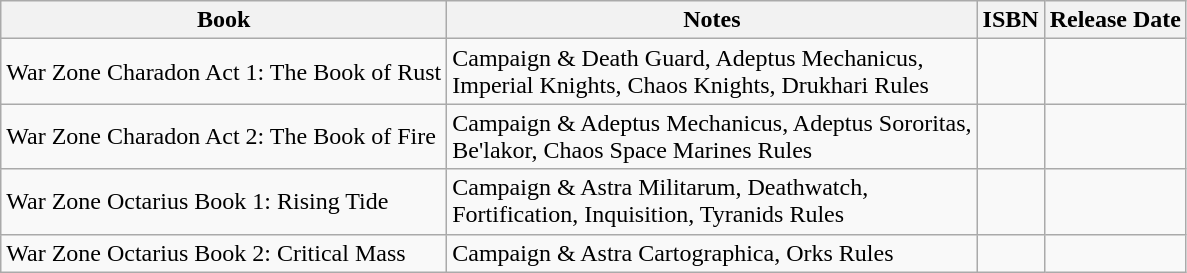<table class="wikitable">
<tr>
<th>Book</th>
<th>Notes</th>
<th>ISBN</th>
<th>Release Date</th>
</tr>
<tr>
<td>War Zone Charadon Act 1: The Book of Rust</td>
<td>Campaign & Death Guard, Adeptus Mechanicus,<br> Imperial Knights, Chaos Knights, Drukhari Rules</td>
<td></td>
<td></td>
</tr>
<tr>
<td>War Zone Charadon Act 2: The Book of Fire</td>
<td>Campaign & Adeptus Mechanicus, Adeptus Sororitas,<br> Be'lakor, Chaos Space Marines Rules</td>
<td></td>
<td></td>
</tr>
<tr>
<td>War Zone Octarius Book 1: Rising Tide</td>
<td>Campaign & Astra Militarum, Deathwatch,<br> Fortification, Inquisition, Tyranids Rules</td>
<td></td>
<td></td>
</tr>
<tr>
<td>War Zone Octarius Book 2: Critical Mass</td>
<td>Campaign & Astra Cartographica, Orks Rules</td>
<td></td>
<td></td>
</tr>
</table>
